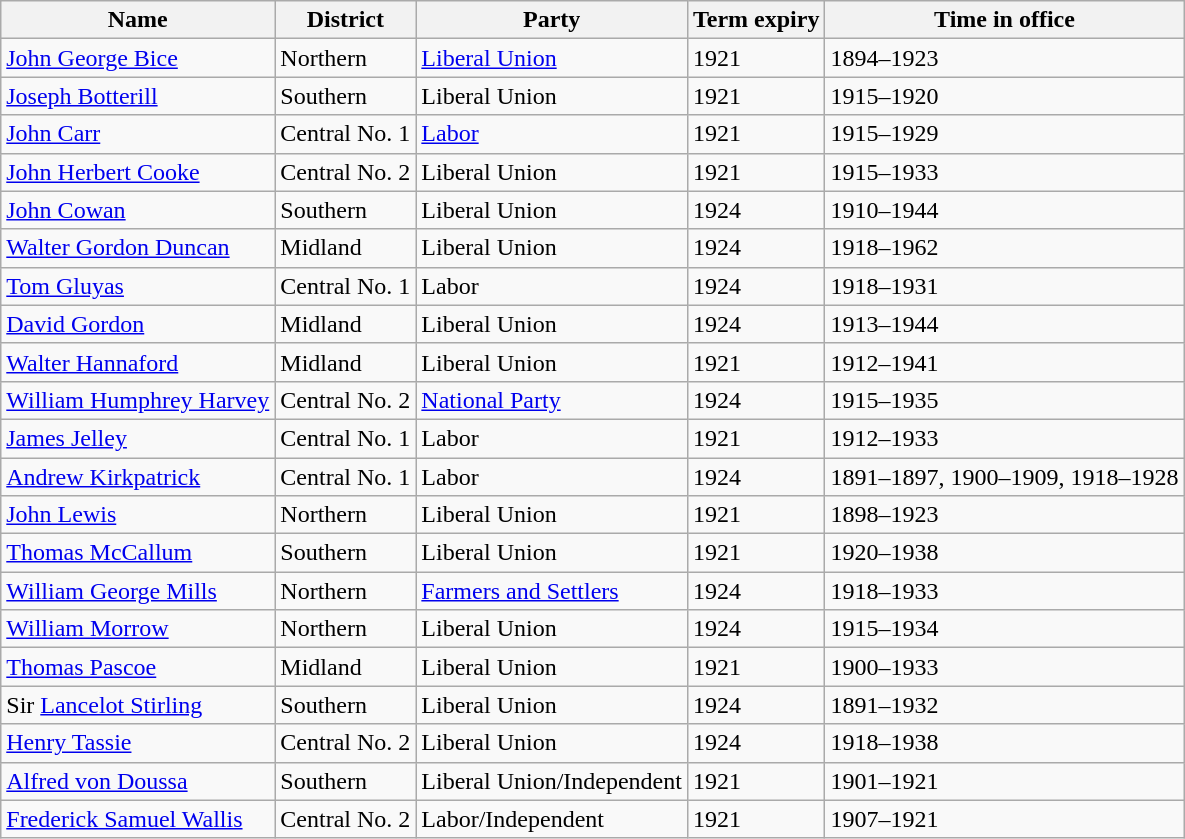<table class="wikitable sortable">
<tr>
<th>Name</th>
<th>District</th>
<th>Party</th>
<th>Term expiry</th>
<th>Time in office</th>
</tr>
<tr>
<td><a href='#'>John George Bice</a></td>
<td>Northern</td>
<td><a href='#'>Liberal Union</a></td>
<td>1921</td>
<td>1894–1923</td>
</tr>
<tr>
<td><a href='#'>Joseph Botterill</a> </td>
<td>Southern</td>
<td>Liberal Union</td>
<td>1921</td>
<td>1915–1920</td>
</tr>
<tr>
<td><a href='#'>John Carr</a></td>
<td>Central No. 1</td>
<td><a href='#'>Labor</a></td>
<td>1921</td>
<td>1915–1929</td>
</tr>
<tr>
<td><a href='#'>John Herbert Cooke</a></td>
<td>Central No. 2</td>
<td>Liberal Union</td>
<td>1921</td>
<td>1915–1933</td>
</tr>
<tr>
<td><a href='#'>John Cowan</a></td>
<td>Southern</td>
<td>Liberal Union</td>
<td>1924</td>
<td>1910–1944</td>
</tr>
<tr>
<td><a href='#'>Walter Gordon Duncan</a></td>
<td>Midland</td>
<td>Liberal Union</td>
<td>1924</td>
<td>1918–1962</td>
</tr>
<tr>
<td><a href='#'>Tom Gluyas</a></td>
<td>Central No. 1</td>
<td>Labor</td>
<td>1924</td>
<td>1918–1931</td>
</tr>
<tr>
<td><a href='#'>David Gordon</a></td>
<td>Midland</td>
<td>Liberal Union</td>
<td>1924</td>
<td>1913–1944</td>
</tr>
<tr>
<td><a href='#'>Walter Hannaford</a></td>
<td>Midland</td>
<td>Liberal Union</td>
<td>1921</td>
<td>1912–1941</td>
</tr>
<tr>
<td><a href='#'>William Humphrey Harvey</a></td>
<td>Central No. 2</td>
<td><a href='#'>National Party</a></td>
<td>1924</td>
<td>1915–1935</td>
</tr>
<tr>
<td><a href='#'>James Jelley</a></td>
<td>Central No. 1</td>
<td>Labor</td>
<td>1921</td>
<td>1912–1933</td>
</tr>
<tr>
<td><a href='#'>Andrew Kirkpatrick</a></td>
<td>Central No. 1</td>
<td>Labor</td>
<td>1924</td>
<td>1891–1897, 1900–1909, 1918–1928</td>
</tr>
<tr>
<td><a href='#'>John Lewis</a></td>
<td>Northern</td>
<td>Liberal Union</td>
<td>1921</td>
<td>1898–1923</td>
</tr>
<tr>
<td><a href='#'>Thomas McCallum</a> </td>
<td>Southern</td>
<td>Liberal Union</td>
<td>1921</td>
<td>1920–1938</td>
</tr>
<tr>
<td><a href='#'>William George Mills</a></td>
<td>Northern</td>
<td><a href='#'>Farmers and Settlers</a></td>
<td>1924</td>
<td>1918–1933</td>
</tr>
<tr>
<td><a href='#'>William Morrow</a></td>
<td>Northern</td>
<td>Liberal Union</td>
<td>1924</td>
<td>1915–1934</td>
</tr>
<tr>
<td><a href='#'>Thomas Pascoe</a></td>
<td>Midland</td>
<td>Liberal Union</td>
<td>1921</td>
<td>1900–1933</td>
</tr>
<tr>
<td>Sir <a href='#'>Lancelot Stirling</a></td>
<td>Southern</td>
<td>Liberal Union</td>
<td>1924</td>
<td>1891–1932</td>
</tr>
<tr>
<td><a href='#'>Henry Tassie</a></td>
<td>Central No. 2</td>
<td>Liberal Union</td>
<td>1924</td>
<td>1918–1938</td>
</tr>
<tr>
<td><a href='#'>Alfred von Doussa</a></td>
<td>Southern</td>
<td>Liberal Union/Independent </td>
<td>1921</td>
<td>1901–1921</td>
</tr>
<tr>
<td><a href='#'>Frederick Samuel Wallis</a></td>
<td>Central No. 2</td>
<td>Labor/Independent </td>
<td>1921</td>
<td>1907–1921</td>
</tr>
</table>
